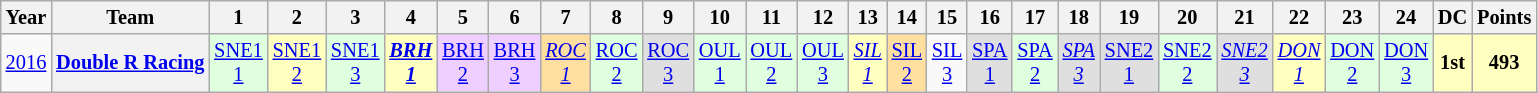<table class="wikitable" style="text-align:center; font-size:85%">
<tr>
<th>Year</th>
<th>Team</th>
<th>1</th>
<th>2</th>
<th>3</th>
<th>4</th>
<th>5</th>
<th>6</th>
<th>7</th>
<th>8</th>
<th>9</th>
<th>10</th>
<th>11</th>
<th>12</th>
<th>13</th>
<th>14</th>
<th>15</th>
<th>16</th>
<th>17</th>
<th>18</th>
<th>19</th>
<th>20</th>
<th>21</th>
<th>22</th>
<th>23</th>
<th>24</th>
<th>DC</th>
<th>Points</th>
</tr>
<tr>
<td><a href='#'>2016</a></td>
<th nowrap><a href='#'>Double R Racing</a></th>
<td style="background:#dfffdf;"><a href='#'>SNE1<br>1</a><br></td>
<td style="background:#ffffbf;"><a href='#'>SNE1<br>2</a><br></td>
<td style="background:#dfffdf;"><a href='#'>SNE1<br>3</a><br></td>
<td style="background:#ffffbf;"><strong><em><a href='#'>BRH<br>1</a></em></strong><br></td>
<td style="background:#EFCFFF;"><a href='#'>BRH<br>2</a><br></td>
<td style="background:#EFCFFF;"><a href='#'>BRH<br>3</a><br></td>
<td style="background:#ffdf9f;"><em><a href='#'>ROC<br>1</a></em><br></td>
<td style="background:#dfffdf;"><a href='#'>ROC<br>2</a><br></td>
<td style="background:#dfdfdf;"><a href='#'>ROC<br>3</a><br></td>
<td style="background:#dfffdf;"><a href='#'>OUL<br>1</a><br></td>
<td style="background:#dfffdf;"><a href='#'>OUL<br>2</a><br></td>
<td style="background:#dfffdf;"><a href='#'>OUL<br>3</a><br></td>
<td style="background:#ffffbf;"><em><a href='#'>SIL<br>1</a></em><br></td>
<td style="background:#ffdf9f;"><a href='#'>SIL<br>2</a><br></td>
<td><a href='#'>SIL<br>3</a><br></td>
<td style="background:#dfdfdf;"><a href='#'>SPA<br>1</a><br></td>
<td style="background:#dfffdf;"><a href='#'>SPA<br>2</a><br></td>
<td style="background:#dfdfdf;"><em><a href='#'>SPA<br>3</a></em><br></td>
<td style="background:#dfdfdf;"><a href='#'>SNE2<br>1</a><br></td>
<td style="background:#dfffdf;"><a href='#'>SNE2<br>2</a><br></td>
<td style="background:#dfdfdf;"><em><a href='#'>SNE2<br>3</a></em><br></td>
<td style="background:#ffffbf;"><em><a href='#'>DON<br>1</a></em><br></td>
<td style="background:#dfffdf;"><a href='#'>DON<br>2</a><br></td>
<td style="background:#dfffdf;"><a href='#'>DON<br>3</a><br></td>
<th style="background:#ffffbf;">1st</th>
<th style="background:#ffffbf;">493</th>
</tr>
</table>
